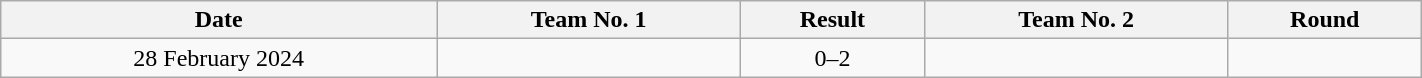<table class="wikitable"  style="text-align:center; width:75%;">
<tr>
<th>Date</th>
<th>Team No. 1</th>
<th>Result</th>
<th>Team No. 2</th>
<th>Round</th>
</tr>
<tr>
<td>28 February 2024</td>
<td></td>
<td>0–2</td>
<td></td>
<td></td>
</tr>
</table>
